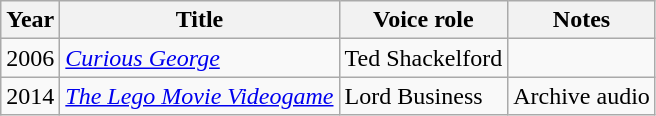<table class="wikitable">
<tr>
<th>Year</th>
<th>Title</th>
<th>Voice role</th>
<th>Notes</th>
</tr>
<tr>
<td>2006</td>
<td><em><a href='#'>Curious George</a></em></td>
<td>Ted Shackelford</td>
<td></td>
</tr>
<tr>
<td>2014</td>
<td><em><a href='#'>The Lego Movie Videogame</a></em></td>
<td>Lord Business</td>
<td>Archive audio</td>
</tr>
</table>
